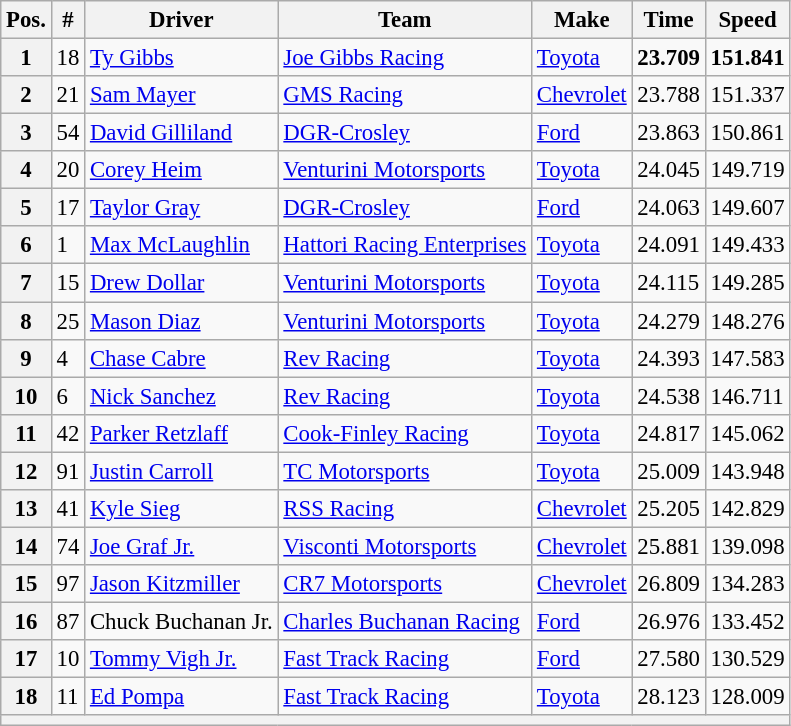<table class="wikitable" style="font-size:95%">
<tr>
<th>Pos.</th>
<th>#</th>
<th>Driver</th>
<th>Team</th>
<th>Make</th>
<th>Time</th>
<th>Speed</th>
</tr>
<tr>
<th>1</th>
<td>18</td>
<td><a href='#'>Ty Gibbs</a></td>
<td><a href='#'>Joe Gibbs Racing</a></td>
<td><a href='#'>Toyota</a></td>
<td><strong>23.709</strong></td>
<td><strong>151.841</strong></td>
</tr>
<tr>
<th>2</th>
<td>21</td>
<td><a href='#'>Sam Mayer</a></td>
<td><a href='#'>GMS Racing</a></td>
<td><a href='#'>Chevrolet</a></td>
<td>23.788</td>
<td>151.337</td>
</tr>
<tr>
<th>3</th>
<td>54</td>
<td><a href='#'>David Gilliland</a></td>
<td><a href='#'>DGR-Crosley</a></td>
<td><a href='#'>Ford</a></td>
<td>23.863</td>
<td>150.861</td>
</tr>
<tr>
<th>4</th>
<td>20</td>
<td><a href='#'>Corey Heim</a></td>
<td><a href='#'>Venturini Motorsports</a></td>
<td><a href='#'>Toyota</a></td>
<td>24.045</td>
<td>149.719</td>
</tr>
<tr>
<th>5</th>
<td>17</td>
<td><a href='#'>Taylor Gray</a></td>
<td><a href='#'>DGR-Crosley</a></td>
<td><a href='#'>Ford</a></td>
<td>24.063</td>
<td>149.607</td>
</tr>
<tr>
<th>6</th>
<td>1</td>
<td><a href='#'>Max McLaughlin</a></td>
<td><a href='#'>Hattori Racing Enterprises</a></td>
<td><a href='#'>Toyota</a></td>
<td>24.091</td>
<td>149.433</td>
</tr>
<tr>
<th>7</th>
<td>15</td>
<td><a href='#'>Drew Dollar</a></td>
<td><a href='#'>Venturini Motorsports</a></td>
<td><a href='#'>Toyota</a></td>
<td>24.115</td>
<td>149.285</td>
</tr>
<tr>
<th>8</th>
<td>25</td>
<td><a href='#'>Mason Diaz</a></td>
<td><a href='#'>Venturini Motorsports</a></td>
<td><a href='#'>Toyota</a></td>
<td>24.279</td>
<td>148.276</td>
</tr>
<tr>
<th>9</th>
<td>4</td>
<td><a href='#'>Chase Cabre</a></td>
<td><a href='#'>Rev Racing</a></td>
<td><a href='#'>Toyota</a></td>
<td>24.393</td>
<td>147.583</td>
</tr>
<tr>
<th>10</th>
<td>6</td>
<td><a href='#'>Nick Sanchez</a></td>
<td><a href='#'>Rev Racing</a></td>
<td><a href='#'>Toyota</a></td>
<td>24.538</td>
<td>146.711</td>
</tr>
<tr>
<th>11</th>
<td>42</td>
<td><a href='#'>Parker Retzlaff</a></td>
<td><a href='#'>Cook-Finley Racing</a></td>
<td><a href='#'>Toyota</a></td>
<td>24.817</td>
<td>145.062</td>
</tr>
<tr>
<th>12</th>
<td>91</td>
<td><a href='#'>Justin Carroll</a></td>
<td><a href='#'>TC Motorsports</a></td>
<td><a href='#'>Toyota</a></td>
<td>25.009</td>
<td>143.948</td>
</tr>
<tr>
<th>13</th>
<td>41</td>
<td><a href='#'>Kyle Sieg</a></td>
<td><a href='#'>RSS Racing</a></td>
<td><a href='#'>Chevrolet</a></td>
<td>25.205</td>
<td>142.829</td>
</tr>
<tr>
<th>14</th>
<td>74</td>
<td><a href='#'>Joe Graf Jr.</a></td>
<td><a href='#'>Visconti Motorsports</a></td>
<td><a href='#'>Chevrolet</a></td>
<td>25.881</td>
<td>139.098</td>
</tr>
<tr>
<th>15</th>
<td>97</td>
<td><a href='#'>Jason Kitzmiller</a></td>
<td><a href='#'>CR7 Motorsports</a></td>
<td><a href='#'>Chevrolet</a></td>
<td>26.809</td>
<td>134.283</td>
</tr>
<tr>
<th>16</th>
<td>87</td>
<td>Chuck Buchanan Jr.</td>
<td><a href='#'>Charles Buchanan Racing</a></td>
<td><a href='#'>Ford</a></td>
<td>26.976</td>
<td>133.452</td>
</tr>
<tr>
<th>17</th>
<td>10</td>
<td><a href='#'>Tommy Vigh Jr.</a></td>
<td><a href='#'>Fast Track Racing</a></td>
<td><a href='#'>Ford</a></td>
<td>27.580</td>
<td>130.529</td>
</tr>
<tr>
<th>18</th>
<td>11</td>
<td><a href='#'>Ed Pompa</a></td>
<td><a href='#'>Fast Track Racing</a></td>
<td><a href='#'>Toyota</a></td>
<td>28.123</td>
<td>128.009</td>
</tr>
<tr>
<th colspan="7"></th>
</tr>
</table>
